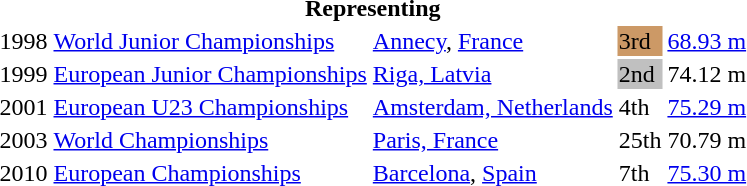<table>
<tr>
<th colspan="6">Representing </th>
</tr>
<tr>
<td>1998</td>
<td><a href='#'>World Junior Championships</a></td>
<td><a href='#'>Annecy</a>, <a href='#'>France</a></td>
<td bgcolor="cc9966">3rd</td>
<td><a href='#'>68.93 m</a></td>
</tr>
<tr>
<td>1999</td>
<td><a href='#'>European Junior Championships</a></td>
<td><a href='#'>Riga, Latvia</a></td>
<td bgcolor="silver">2nd</td>
<td>74.12 m</td>
</tr>
<tr>
<td>2001</td>
<td><a href='#'>European U23 Championships</a></td>
<td><a href='#'>Amsterdam, Netherlands</a></td>
<td>4th</td>
<td><a href='#'>75.29 m</a></td>
</tr>
<tr>
<td>2003</td>
<td><a href='#'>World Championships</a></td>
<td><a href='#'>Paris, France</a></td>
<td>25th</td>
<td>70.79 m</td>
</tr>
<tr>
<td>2010</td>
<td><a href='#'>European Championships</a></td>
<td><a href='#'>Barcelona</a>, <a href='#'>Spain</a></td>
<td>7th</td>
<td><a href='#'>75.30 m</a></td>
</tr>
</table>
